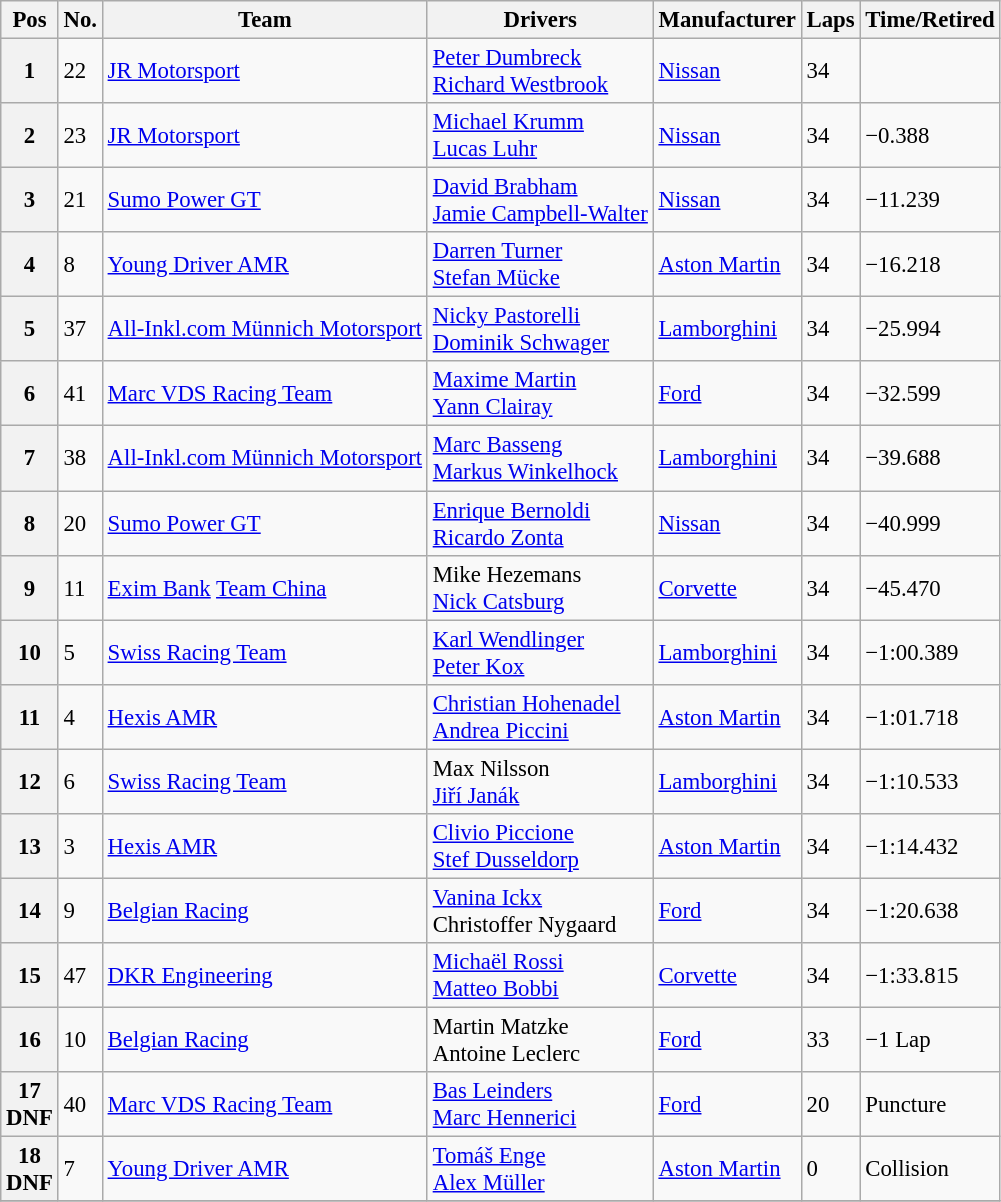<table class="wikitable" style="font-size: 95%;">
<tr>
<th>Pos</th>
<th>No.</th>
<th>Team</th>
<th>Drivers</th>
<th>Manufacturer</th>
<th>Laps</th>
<th>Time/Retired</th>
</tr>
<tr>
<th>1</th>
<td>22</td>
<td> <a href='#'>JR Motorsport</a></td>
<td> <a href='#'>Peter Dumbreck</a><br> <a href='#'>Richard Westbrook</a></td>
<td><a href='#'>Nissan</a></td>
<td>34</td>
<td></td>
</tr>
<tr>
<th>2</th>
<td>23</td>
<td> <a href='#'>JR Motorsport</a></td>
<td> <a href='#'>Michael Krumm</a><br> <a href='#'>Lucas Luhr</a></td>
<td><a href='#'>Nissan</a></td>
<td>34</td>
<td>−0.388</td>
</tr>
<tr>
<th>3</th>
<td>21</td>
<td> <a href='#'>Sumo Power GT</a></td>
<td> <a href='#'>David Brabham</a><br> <a href='#'>Jamie Campbell-Walter</a></td>
<td><a href='#'>Nissan</a></td>
<td>34</td>
<td>−11.239</td>
</tr>
<tr>
<th>4</th>
<td>8</td>
<td> <a href='#'>Young Driver AMR</a></td>
<td> <a href='#'>Darren Turner</a><br> <a href='#'>Stefan Mücke</a></td>
<td><a href='#'>Aston Martin</a></td>
<td>34</td>
<td>−16.218</td>
</tr>
<tr>
<th>5</th>
<td>37</td>
<td> <a href='#'>All-Inkl.com Münnich Motorsport</a></td>
<td> <a href='#'>Nicky Pastorelli</a><br> <a href='#'>Dominik Schwager</a></td>
<td><a href='#'>Lamborghini</a></td>
<td>34</td>
<td>−25.994</td>
</tr>
<tr>
<th>6</th>
<td>41</td>
<td> <a href='#'>Marc VDS Racing Team</a></td>
<td> <a href='#'>Maxime Martin</a><br> <a href='#'>Yann Clairay</a></td>
<td><a href='#'>Ford</a></td>
<td>34</td>
<td>−32.599</td>
</tr>
<tr>
<th>7</th>
<td>38</td>
<td> <a href='#'>All-Inkl.com Münnich Motorsport</a></td>
<td> <a href='#'>Marc Basseng</a><br> <a href='#'>Markus Winkelhock</a></td>
<td><a href='#'>Lamborghini</a></td>
<td>34</td>
<td>−39.688</td>
</tr>
<tr>
<th>8</th>
<td>20</td>
<td> <a href='#'>Sumo Power GT</a></td>
<td> <a href='#'>Enrique Bernoldi</a><br> <a href='#'>Ricardo Zonta</a></td>
<td><a href='#'>Nissan</a></td>
<td>34</td>
<td>−40.999</td>
</tr>
<tr>
<th>9</th>
<td>11</td>
<td> <a href='#'>Exim Bank</a> <a href='#'>Team China</a></td>
<td> Mike Hezemans<br> <a href='#'>Nick Catsburg</a></td>
<td><a href='#'>Corvette</a></td>
<td>34</td>
<td>−45.470</td>
</tr>
<tr>
<th>10</th>
<td>5</td>
<td> <a href='#'>Swiss Racing Team</a></td>
<td> <a href='#'>Karl Wendlinger</a><br> <a href='#'>Peter Kox</a></td>
<td><a href='#'>Lamborghini</a></td>
<td>34</td>
<td>−1:00.389</td>
</tr>
<tr>
<th>11</th>
<td>4</td>
<td> <a href='#'>Hexis AMR</a></td>
<td> <a href='#'>Christian Hohenadel</a><br> <a href='#'>Andrea Piccini</a></td>
<td><a href='#'>Aston Martin</a></td>
<td>34</td>
<td>−1:01.718</td>
</tr>
<tr>
<th>12</th>
<td>6</td>
<td> <a href='#'>Swiss Racing Team</a></td>
<td> Max Nilsson<br> <a href='#'>Jiří Janák</a></td>
<td><a href='#'>Lamborghini</a></td>
<td>34</td>
<td>−1:10.533</td>
</tr>
<tr>
<th>13</th>
<td>3</td>
<td> <a href='#'>Hexis AMR</a></td>
<td> <a href='#'>Clivio Piccione</a><br> <a href='#'>Stef Dusseldorp</a></td>
<td><a href='#'>Aston Martin</a></td>
<td>34</td>
<td>−1:14.432</td>
</tr>
<tr>
<th>14</th>
<td>9</td>
<td> <a href='#'>Belgian Racing</a></td>
<td> <a href='#'>Vanina Ickx</a><br> Christoffer Nygaard</td>
<td><a href='#'>Ford</a></td>
<td>34</td>
<td>−1:20.638</td>
</tr>
<tr>
<th>15</th>
<td>47</td>
<td> <a href='#'>DKR Engineering</a></td>
<td> <a href='#'>Michaël Rossi</a><br> <a href='#'>Matteo Bobbi</a></td>
<td><a href='#'>Corvette</a></td>
<td>34</td>
<td>−1:33.815</td>
</tr>
<tr>
<th>16</th>
<td>10</td>
<td> <a href='#'>Belgian Racing</a></td>
<td> Martin Matzke<br> Antoine Leclerc</td>
<td><a href='#'>Ford</a></td>
<td>33</td>
<td>−1 Lap</td>
</tr>
<tr>
<th>17<br>DNF</th>
<td>40</td>
<td> <a href='#'>Marc VDS Racing Team</a></td>
<td> <a href='#'>Bas Leinders</a><br> <a href='#'>Marc Hennerici</a></td>
<td><a href='#'>Ford</a></td>
<td>20</td>
<td>Puncture</td>
</tr>
<tr>
<th>18<br>DNF</th>
<td>7</td>
<td> <a href='#'>Young Driver AMR</a></td>
<td> <a href='#'>Tomáš Enge</a><br> <a href='#'>Alex Müller</a></td>
<td><a href='#'>Aston Martin</a></td>
<td>0</td>
<td>Collision</td>
</tr>
<tr>
</tr>
</table>
